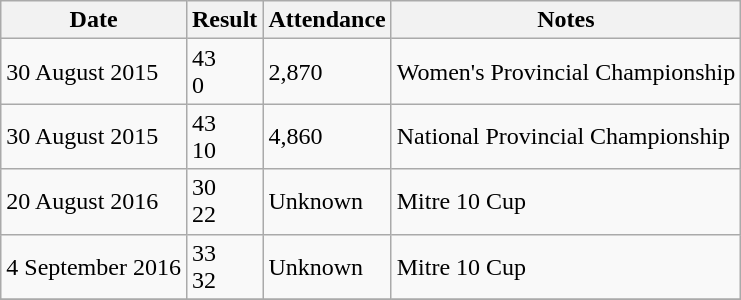<table class="wikitable">
<tr>
<th>Date</th>
<th>Result</th>
<th>Attendance</th>
<th>Notes</th>
</tr>
<tr>
<td>30 August 2015</td>
<td> 43 <br>   0</td>
<td>2,870</td>
<td>Women's Provincial Championship</td>
</tr>
<tr>
<td>30 August 2015</td>
<td> 43 <br>  10</td>
<td>4,860</td>
<td>National Provincial Championship</td>
</tr>
<tr>
<td>20 August 2016</td>
<td> 30 <br>  22</td>
<td>Unknown</td>
<td>Mitre 10 Cup</td>
</tr>
<tr>
<td>4 September 2016</td>
<td> 33 <br>  32</td>
<td>Unknown</td>
<td>Mitre 10 Cup</td>
</tr>
<tr>
</tr>
</table>
